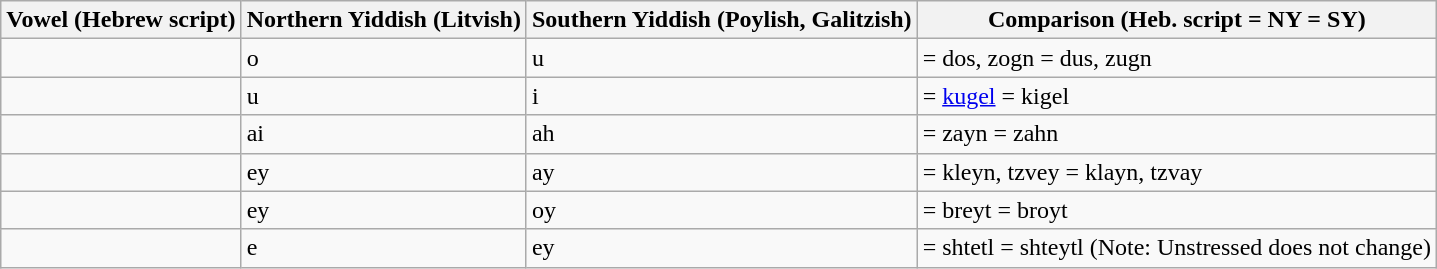<table class="wikitable">
<tr>
<th>Vowel (Hebrew script)</th>
<th>Northern Yiddish (Litvish)</th>
<th>Southern Yiddish (Poylish, Galitzish)</th>
<th>Comparison (Heb. script = NY = SY)</th>
</tr>
<tr>
<td></td>
<td>o </td>
<td>u </td>
<td> = dos, zogn = dus, zugn</td>
</tr>
<tr>
<td></td>
<td>u </td>
<td>i </td>
<td> = <a href='#'>kugel</a> = kigel</td>
</tr>
<tr>
<td></td>
<td>ai </td>
<td>ah </td>
<td> = zayn = zahn</td>
</tr>
<tr>
<td></td>
<td>ey </td>
<td>ay </td>
<td> = kleyn, tzvey = klayn, tzvay</td>
</tr>
<tr>
<td></td>
<td>ey </td>
<td>oy </td>
<td> = breyt = broyt</td>
</tr>
<tr>
<td></td>
<td>e </td>
<td>ey </td>
<td> = shtetl = shteytl (Note: Unstressed   does not change)</td>
</tr>
</table>
